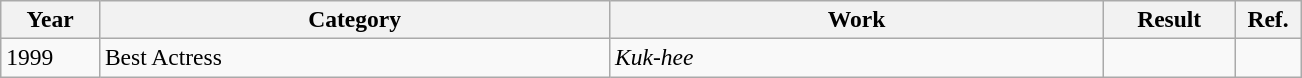<table class="wikitable sortable plainrowheaders" style="font-size:98%">
<tr>
<th scope="col" style="width:6%;">Year</th>
<th scope="col" style="width:31%;">Category</th>
<th scope="col" style="width:30%;">Work</th>
<th scope="col" style="width:8%;">Result</th>
<th scope="col" style="width:4%;">Ref.</th>
</tr>
<tr>
<td>1999</td>
<td>Best Actress</td>
<td><em>Kuk-hee</em></td>
<td></td>
<td></td>
</tr>
</table>
